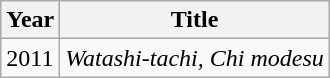<table class="wikitable">
<tr>
<th>Year</th>
<th>Title</th>
</tr>
<tr>
<td>2011</td>
<td><em>Watashi-tachi, Chi modesu</em></td>
</tr>
</table>
